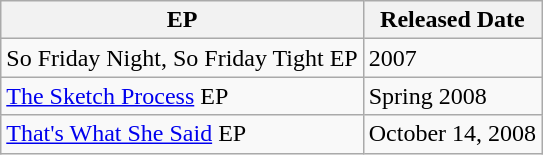<table class="wikitable" border="1">
<tr>
<th>EP</th>
<th>Released Date</th>
</tr>
<tr>
<td>So Friday Night, So Friday Tight EP</td>
<td>2007</td>
</tr>
<tr>
<td><a href='#'>The Sketch Process</a> EP</td>
<td>Spring 2008</td>
</tr>
<tr>
<td><a href='#'>That's What She Said</a> EP</td>
<td>October 14, 2008</td>
</tr>
</table>
